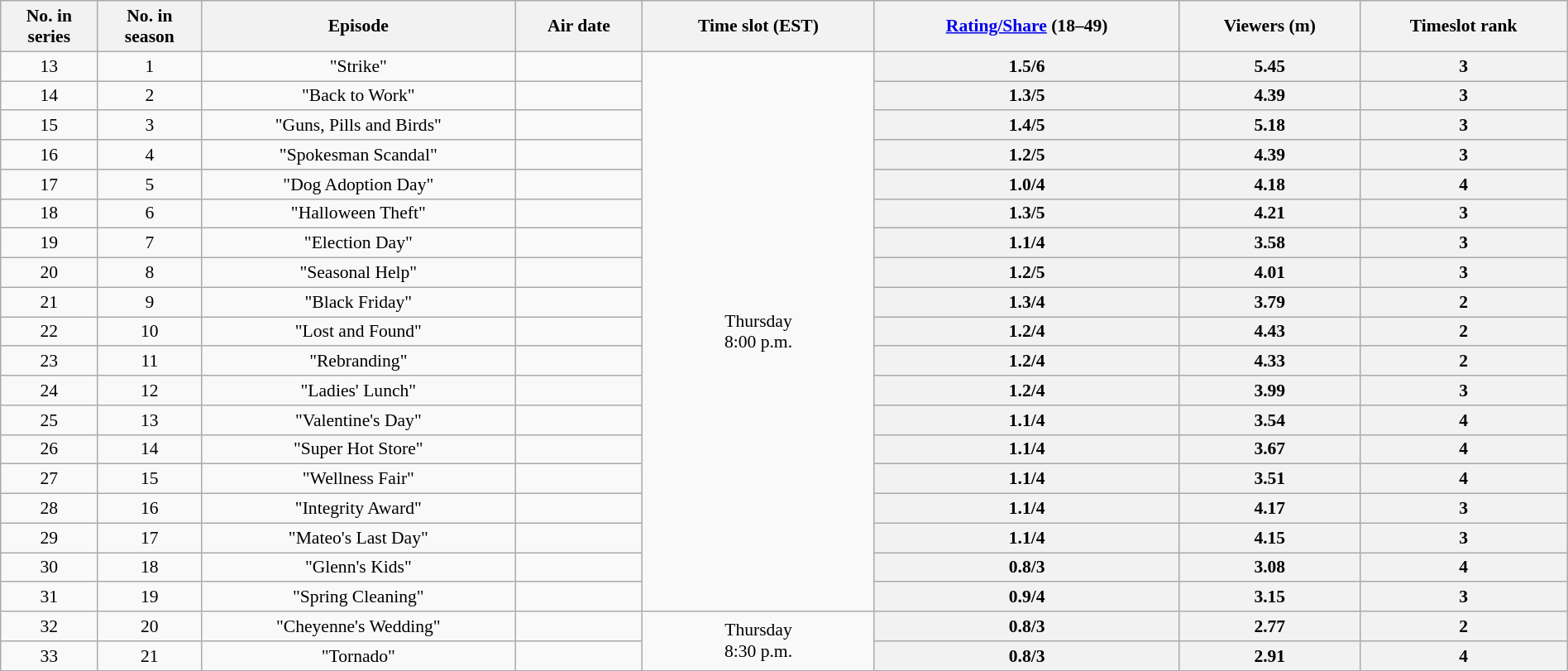<table class="wikitable" style="font-size:90%; text-align:center; width: 100%; margin-left: auto; margin-right: auto;">
<tr>
<th>No. in<br>series</th>
<th>No. in<br>season</th>
<th>Episode</th>
<th>Air date</th>
<th>Time slot (EST)</th>
<th><a href='#'>Rating/Share</a> (18–49)</th>
<th>Viewers (m)</th>
<th>Timeslot rank</th>
</tr>
<tr>
<td style="text-align:center">13</td>
<td style="text-align:center">1</td>
<td>"Strike"</td>
<td></td>
<td style="text-align:center" rowspan=19>Thursday<br>8:00 p.m.</td>
<th>1.5/6</th>
<th>5.45</th>
<th>3</th>
</tr>
<tr>
<td style="text-align:center">14</td>
<td style="text-align:center">2</td>
<td>"Back to Work"</td>
<td></td>
<th>1.3/5</th>
<th>4.39</th>
<th>3</th>
</tr>
<tr>
<td style="text-align:center">15</td>
<td style="text-align:center">3</td>
<td>"Guns, Pills and Birds"</td>
<td></td>
<th>1.4/5</th>
<th>5.18</th>
<th>3</th>
</tr>
<tr>
<td style="text-align:center">16</td>
<td style="text-align:center">4</td>
<td>"Spokesman Scandal"</td>
<td></td>
<th>1.2/5</th>
<th>4.39</th>
<th>3</th>
</tr>
<tr>
<td style="text-align:center">17</td>
<td style="text-align:center">5</td>
<td>"Dog Adoption Day"</td>
<td></td>
<th>1.0/4</th>
<th>4.18</th>
<th>4</th>
</tr>
<tr>
<td style="text-align:center">18</td>
<td style="text-align:center">6</td>
<td>"Halloween Theft"</td>
<td></td>
<th>1.3/5</th>
<th>4.21</th>
<th>3</th>
</tr>
<tr>
<td style="text-align:center">19</td>
<td style="text-align:center">7</td>
<td>"Election Day"</td>
<td></td>
<th>1.1/4</th>
<th>3.58</th>
<th>3</th>
</tr>
<tr>
<td style="text-align:center">20</td>
<td style="text-align:center">8</td>
<td>"Seasonal Help"</td>
<td></td>
<th>1.2/5</th>
<th>4.01</th>
<th>3</th>
</tr>
<tr>
<td style="text-align:center">21</td>
<td style="text-align:center">9</td>
<td>"Black Friday"</td>
<td></td>
<th>1.3/4</th>
<th>3.79</th>
<th>2</th>
</tr>
<tr>
<td style="text-align:center">22</td>
<td style="text-align:center">10</td>
<td>"Lost and Found"</td>
<td></td>
<th>1.2/4</th>
<th>4.43</th>
<th>2</th>
</tr>
<tr>
<td style="text-align:center">23</td>
<td style="text-align:center">11</td>
<td>"Rebranding"</td>
<td></td>
<th>1.2/4</th>
<th>4.33</th>
<th>2</th>
</tr>
<tr>
<td style="text-align:center">24</td>
<td style="text-align:center">12</td>
<td>"Ladies' Lunch"</td>
<td></td>
<th>1.2/4</th>
<th>3.99</th>
<th>3</th>
</tr>
<tr>
<td style="text-align:center">25</td>
<td style="text-align:center">13</td>
<td>"Valentine's Day"</td>
<td></td>
<th>1.1/4</th>
<th>3.54</th>
<th>4</th>
</tr>
<tr>
<td style="text-align:center">26</td>
<td style="text-align:center">14</td>
<td>"Super Hot Store"</td>
<td></td>
<th>1.1/4</th>
<th>3.67</th>
<th>4</th>
</tr>
<tr>
<td style="text-align:center">27</td>
<td style="text-align:center">15</td>
<td>"Wellness Fair"</td>
<td></td>
<th>1.1/4</th>
<th>3.51</th>
<th>4</th>
</tr>
<tr>
<td style="text-align:center">28</td>
<td style="text-align:center">16</td>
<td>"Integrity Award"</td>
<td></td>
<th>1.1/4</th>
<th>4.17</th>
<th>3</th>
</tr>
<tr>
<td style="text-align:center">29</td>
<td style="text-align:center">17</td>
<td>"Mateo's Last Day"</td>
<td></td>
<th>1.1/4</th>
<th>4.15</th>
<th>3</th>
</tr>
<tr>
<td style="text-align:center">30</td>
<td style="text-align:center">18</td>
<td>"Glenn's Kids"</td>
<td></td>
<th>0.8/3</th>
<th>3.08</th>
<th>4</th>
</tr>
<tr>
<td style="text-align:center">31</td>
<td style="text-align:center">19</td>
<td>"Spring Cleaning"</td>
<td></td>
<th>0.9/4</th>
<th>3.15</th>
<th>3</th>
</tr>
<tr>
<td style="text-align:center">32</td>
<td style="text-align:center">20</td>
<td>"Cheyenne's Wedding"</td>
<td></td>
<td style="text-align:center" rowspan=2>Thursday<br>8:30 p.m.</td>
<th>0.8/3</th>
<th>2.77</th>
<th>2</th>
</tr>
<tr>
<td style="text-align:center">33</td>
<td style="text-align:center">21</td>
<td>"Tornado"</td>
<td></td>
<th>0.8/3</th>
<th>2.91</th>
<th>4</th>
</tr>
<tr>
</tr>
</table>
